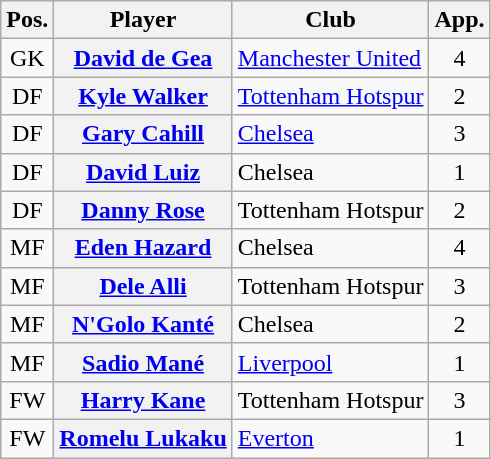<table class="wikitable plainrowheaders" style="text-align: left">
<tr>
<th scope=col>Pos.</th>
<th scope=col>Player</th>
<th scope=col>Club</th>
<th scope=col>App.</th>
</tr>
<tr>
<td style=text-align:center>GK</td>
<th scope=row><a href='#'>David de Gea</a> </th>
<td><a href='#'>Manchester United</a></td>
<td style=text-align:center>4</td>
</tr>
<tr>
<td style=text-align:center>DF</td>
<th scope=row><a href='#'>Kyle Walker</a> </th>
<td><a href='#'>Tottenham Hotspur</a></td>
<td style=text-align:center>2</td>
</tr>
<tr>
<td style=text-align:center>DF</td>
<th scope=row><a href='#'>Gary Cahill</a> </th>
<td><a href='#'>Chelsea</a></td>
<td style=text-align:center>3</td>
</tr>
<tr>
<td style=text-align:center>DF</td>
<th scope=row><a href='#'>David Luiz</a></th>
<td>Chelsea</td>
<td style=text-align:center>1</td>
</tr>
<tr>
<td style=text-align:center>DF</td>
<th scope=row><a href='#'>Danny Rose</a> </th>
<td>Tottenham Hotspur</td>
<td style=text-align:center>2</td>
</tr>
<tr>
<td style=text-align:center>MF</td>
<th scope=row><a href='#'>Eden Hazard</a> </th>
<td>Chelsea</td>
<td style=text-align:center>4</td>
</tr>
<tr>
<td style=text-align:center>MF</td>
<th scope=row><a href='#'>Dele Alli</a> </th>
<td>Tottenham Hotspur</td>
<td style=text-align:center>3</td>
</tr>
<tr>
<td style=text-align:center>MF</td>
<th scope=row><a href='#'>N'Golo Kanté</a> </th>
<td>Chelsea</td>
<td style=text-align:center>2</td>
</tr>
<tr>
<td style=text-align:center>MF</td>
<th scope=row><a href='#'>Sadio Mané</a></th>
<td><a href='#'>Liverpool</a></td>
<td style=text-align:center>1</td>
</tr>
<tr>
<td style=text-align:center>FW</td>
<th scope=row><a href='#'>Harry Kane</a> </th>
<td>Tottenham Hotspur</td>
<td style=text-align:center>3</td>
</tr>
<tr>
<td style=text-align:center>FW</td>
<th scope=row><a href='#'>Romelu Lukaku</a></th>
<td><a href='#'>Everton</a></td>
<td style=text-align:center>1</td>
</tr>
</table>
